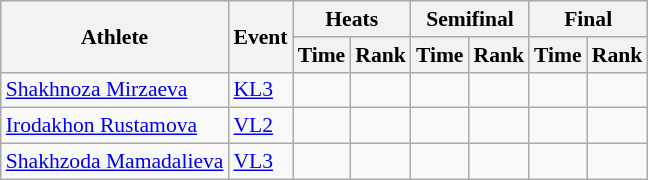<table class="wikitable" style="font-size:90%">
<tr>
<th rowspan="2">Athlete</th>
<th rowspan="2">Event</th>
<th colspan="2">Heats</th>
<th colspan="2">Semifinal</th>
<th colspan="2">Final</th>
</tr>
<tr>
<th>Time</th>
<th>Rank</th>
<th>Time</th>
<th>Rank</th>
<th>Time</th>
<th>Rank</th>
</tr>
<tr align=center>
<td align=left><a href='#'>Shakhnoza Mirzaeva</a></td>
<td align=left><a href='#'>KL3</a></td>
<td></td>
<td></td>
<td></td>
<td></td>
<td></td>
<td></td>
</tr>
<tr align=center>
<td align=left><a href='#'>Irodakhon Rustamova</a></td>
<td align=left><a href='#'>VL2</a></td>
<td></td>
<td></td>
<td></td>
<td></td>
<td></td>
<td></td>
</tr>
<tr align=center>
<td align=left><a href='#'>Shakhzoda Mamadalieva</a></td>
<td align=left><a href='#'>VL3</a></td>
<td></td>
<td></td>
<td></td>
<td></td>
<td></td>
<td></td>
</tr>
</table>
